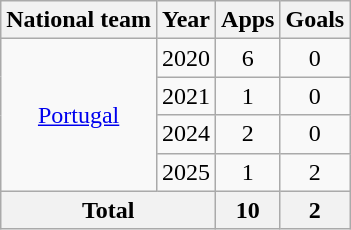<table class="wikitable" style="text-align:center">
<tr>
<th>National team</th>
<th>Year</th>
<th>Apps</th>
<th>Goals</th>
</tr>
<tr>
<td rowspan="4" valign="center"><a href='#'>Portugal</a></td>
<td>2020</td>
<td>6</td>
<td>0</td>
</tr>
<tr>
<td>2021</td>
<td>1</td>
<td>0</td>
</tr>
<tr>
<td>2024</td>
<td>2</td>
<td>0</td>
</tr>
<tr>
<td>2025</td>
<td>1</td>
<td>2</td>
</tr>
<tr>
<th colspan="2">Total</th>
<th>10</th>
<th>2</th>
</tr>
</table>
